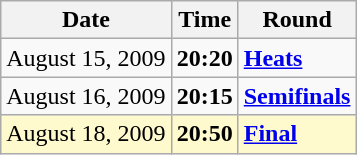<table class="wikitable">
<tr>
<th>Date</th>
<th>Time</th>
<th>Round</th>
</tr>
<tr>
<td>August 15, 2009</td>
<td><strong>20:20</strong></td>
<td><strong><a href='#'>Heats</a></strong></td>
</tr>
<tr>
<td>August 16, 2009</td>
<td><strong>20:15</strong></td>
<td><strong><a href='#'>Semifinals</a></strong></td>
</tr>
<tr style=background:lemonchiffon>
<td>August 18, 2009</td>
<td><strong>20:50</strong></td>
<td><strong><a href='#'>Final</a></strong></td>
</tr>
</table>
